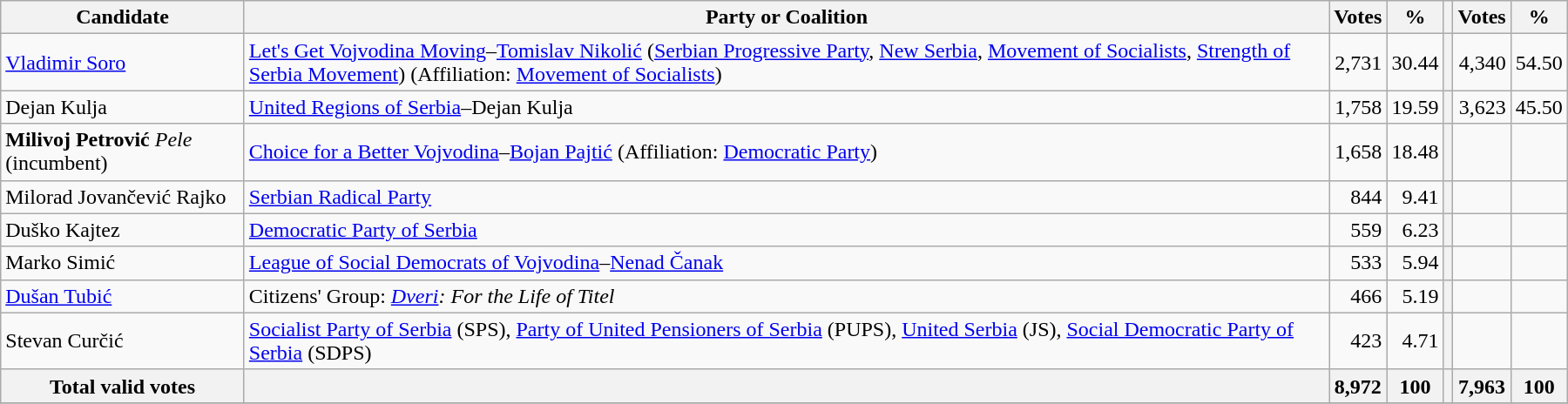<table style="width:1200px;" class="wikitable">
<tr>
<th>Candidate</th>
<th>Party or Coalition</th>
<th>Votes</th>
<th>%</th>
<th></th>
<th>Votes</th>
<th>%</th>
</tr>
<tr>
<td align="left"><a href='#'>Vladimir Soro</a></td>
<td align="left"><a href='#'>Let's Get Vojvodina Moving</a>–<a href='#'>Tomislav Nikolić</a> (<a href='#'>Serbian Progressive Party</a>, <a href='#'>New Serbia</a>, <a href='#'>Movement of Socialists</a>, <a href='#'>Strength of Serbia Movement</a>) (Affiliation: <a href='#'>Movement of Socialists</a>)</td>
<td align="right">2,731</td>
<td align="right">30.44</td>
<th align="left"></th>
<td align="right">4,340</td>
<td align="right">54.50</td>
</tr>
<tr>
<td align="left">Dejan Kulja</td>
<td align="left"><a href='#'>United Regions of Serbia</a>–Dejan Kulja</td>
<td align="right">1,758</td>
<td align="right">19.59</td>
<th align="left"></th>
<td align="right">3,623</td>
<td align="right">45.50</td>
</tr>
<tr>
<td align="left"><strong>Milivoj Petrović</strong> <em>Pele</em> (incumbent)</td>
<td align="left"><a href='#'>Choice for a Better Vojvodina</a>–<a href='#'>Bojan Pajtić</a> (Affiliation: <a href='#'>Democratic Party</a>)</td>
<td align="right">1,658</td>
<td align="right">18.48</td>
<th align="left"></th>
<td align="right"></td>
<td align="right"></td>
</tr>
<tr>
<td align="left">Milorad Jovančević Rajko</td>
<td align="left"><a href='#'>Serbian Radical Party</a></td>
<td align="right">844</td>
<td align="right">9.41</td>
<th align="left"></th>
<td align="right"></td>
<td align="right"></td>
</tr>
<tr>
<td align="left">Duško Kajtez</td>
<td align="left"><a href='#'>Democratic Party of Serbia</a></td>
<td align="right">559</td>
<td align="right">6.23</td>
<th align="left"></th>
<td align="right"></td>
<td align="right"></td>
</tr>
<tr>
<td align="left">Marko Simić</td>
<td align="left"><a href='#'>League of Social Democrats of Vojvodina</a>–<a href='#'>Nenad Čanak</a></td>
<td align="right">533</td>
<td align="right">5.94</td>
<th align="left"></th>
<td align="right"></td>
<td align="right"></td>
</tr>
<tr>
<td align="left"><a href='#'>Dušan Tubić</a></td>
<td align="left">Citizens' Group: <em><a href='#'>Dveri</a>: For the Life of Titel</em></td>
<td align="right">466</td>
<td align="right">5.19</td>
<th align="left"></th>
<td align="right"></td>
<td align="right"></td>
</tr>
<tr>
<td align="left">Stevan Curčić</td>
<td align="left"><a href='#'>Socialist Party of Serbia</a> (SPS), <a href='#'>Party of United Pensioners of Serbia</a> (PUPS), <a href='#'>United Serbia</a> (JS), <a href='#'>Social Democratic Party of Serbia</a> (SDPS)</td>
<td align="right">423</td>
<td align="right">4.71</td>
<th align="left"></th>
<td align="right"></td>
<td align="right"></td>
</tr>
<tr>
<th align="left">Total valid votes</th>
<th align="left"></th>
<th align="right">8,972</th>
<th align="right">100</th>
<th align="left"></th>
<th align="right">7,963</th>
<th align="right">100</th>
</tr>
<tr>
</tr>
</table>
